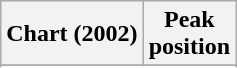<table class="wikitable sortable">
<tr>
<th>Chart (2002)</th>
<th>Peak<br>position</th>
</tr>
<tr>
</tr>
<tr>
</tr>
</table>
